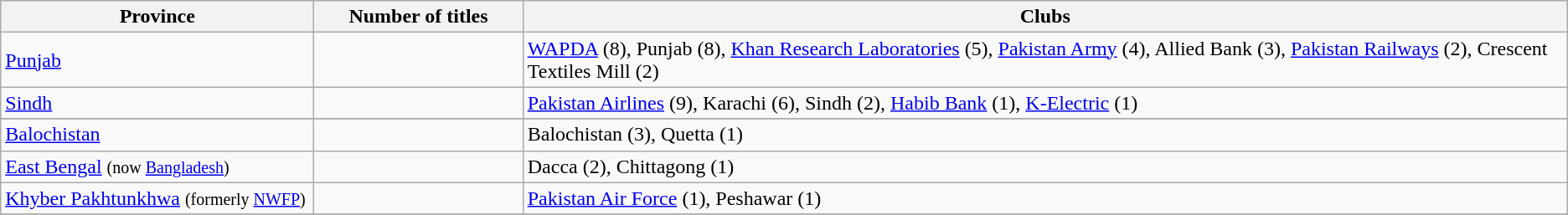<table class="wikitable">
<tr>
<th style="width:18%;">Province</th>
<th style="width:12%;">Number of titles</th>
<th style="width:60%;">Clubs</th>
</tr>
<tr>
<td> <a href='#'>Punjab</a></td>
<td></td>
<td><a href='#'>WAPDA</a> (8), Punjab (8), <a href='#'>Khan Research Laboratories</a> (5), <a href='#'>Pakistan Army</a> (4), Allied Bank (3), <a href='#'>Pakistan Railways</a> (2), Crescent Textiles Mill (2)</td>
</tr>
<tr>
<td> <a href='#'>Sindh</a></td>
<td></td>
<td><a href='#'>Pakistan Airlines</a> (9), Karachi (6), Sindh (2), <a href='#'>Habib Bank</a> (1), <a href='#'>K-Electric</a> (1)</td>
</tr>
<tr>
</tr>
<tr>
<td> <a href='#'>Balochistan</a></td>
<td></td>
<td>Balochistan (3), Quetta (1)</td>
</tr>
<tr>
<td> <a href='#'>East Bengal</a> <small>(now <a href='#'>Bangladesh</a>)</small></td>
<td></td>
<td>Dacca (2), Chittagong (1)</td>
</tr>
<tr>
<td> <a href='#'>Khyber Pakhtunkhwa</a> <small>(formerly <a href='#'>NWFP</a>)</small></td>
<td></td>
<td><a href='#'>Pakistan Air Force</a> (1), Peshawar (1)</td>
</tr>
<tr>
</tr>
</table>
